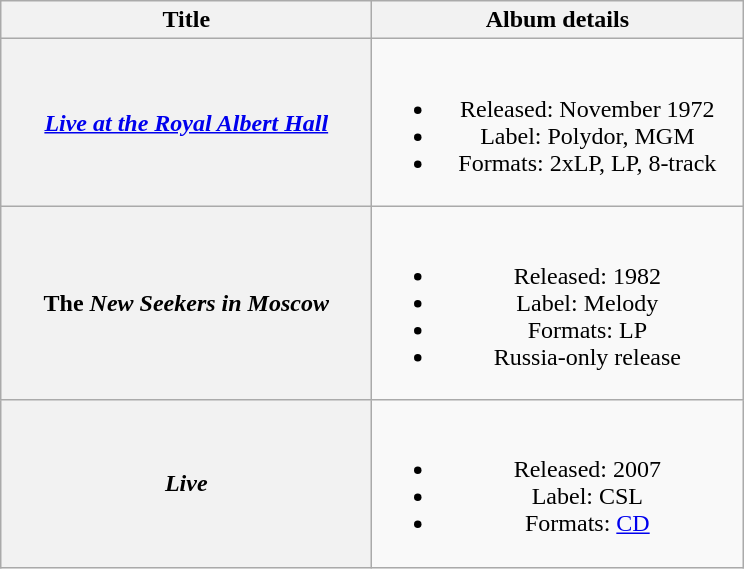<table class="wikitable plainrowheaders" style="text-align:center;">
<tr>
<th scope="col" style="width:15em;">Title</th>
<th scope="col" style="width:15em;">Album details</th>
</tr>
<tr>
<th scope="row"><em><a href='#'>Live at the Royal Albert Hall</a></em></th>
<td><br><ul><li>Released: November 1972</li><li>Label: Polydor, MGM</li><li>Formats: 2xLP, LP, 8-track</li></ul></td>
</tr>
<tr>
<th scope="row">The <em>New Seekers in Moscow</em></th>
<td><br><ul><li>Released: 1982</li><li>Label: Melody</li><li>Formats: LP</li><li>Russia-only release</li></ul></td>
</tr>
<tr>
<th scope="row"><em>Live</em></th>
<td><br><ul><li>Released: 2007</li><li>Label: CSL</li><li>Formats: <a href='#'>CD</a></li></ul></td>
</tr>
</table>
